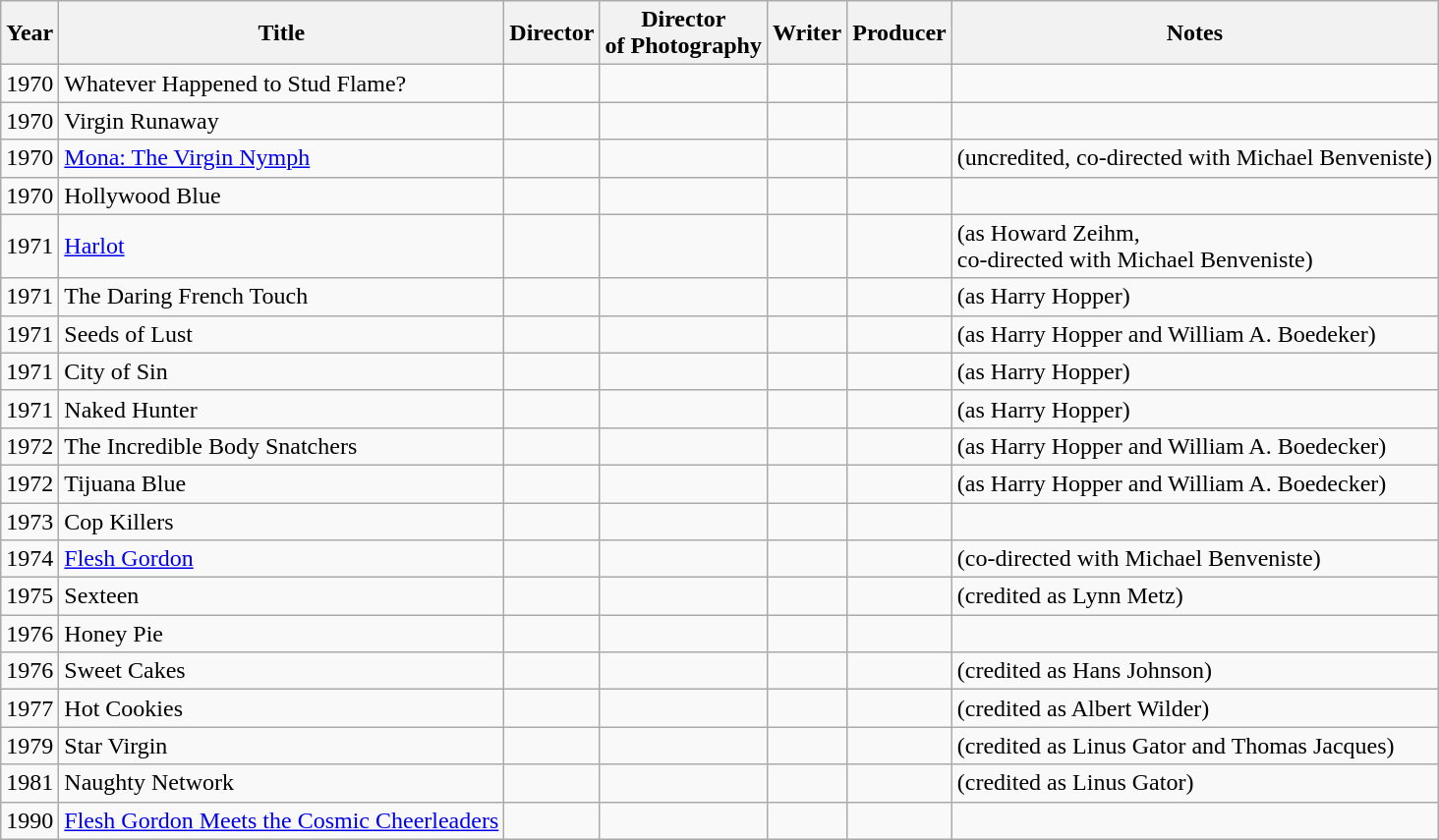<table class="wikitable">
<tr>
<th>Year</th>
<th>Title</th>
<th>Director</th>
<th>Director<br>of Photography</th>
<th>Writer</th>
<th>Producer</th>
<th>Notes</th>
</tr>
<tr>
<td>1970</td>
<td>Whatever Happened to Stud Flame?</td>
<td></td>
<td></td>
<td></td>
<td></td>
<td></td>
</tr>
<tr>
<td>1970</td>
<td>Virgin Runaway</td>
<td></td>
<td></td>
<td></td>
<td></td>
<td></td>
</tr>
<tr>
<td>1970</td>
<td><a href='#'>Mona: The Virgin Nymph</a></td>
<td></td>
<td></td>
<td></td>
<td></td>
<td>(uncredited, co-directed with Michael Benveniste)</td>
</tr>
<tr>
<td>1970</td>
<td>Hollywood Blue</td>
<td></td>
<td></td>
<td></td>
<td></td>
<td></td>
</tr>
<tr>
<td>1971</td>
<td><a href='#'>Harlot</a></td>
<td></td>
<td></td>
<td></td>
<td></td>
<td>(as Howard Zeihm,<br>co-directed with Michael Benveniste)</td>
</tr>
<tr>
<td>1971</td>
<td>The Daring French Touch</td>
<td></td>
<td></td>
<td></td>
<td></td>
<td>(as Harry Hopper)</td>
</tr>
<tr>
<td>1971</td>
<td>Seeds of Lust</td>
<td></td>
<td></td>
<td></td>
<td></td>
<td>(as Harry Hopper and William A. Boedeker)</td>
</tr>
<tr>
<td>1971</td>
<td>City of Sin</td>
<td></td>
<td></td>
<td></td>
<td></td>
<td>(as Harry Hopper)</td>
</tr>
<tr>
<td>1971</td>
<td>Naked Hunter</td>
<td></td>
<td></td>
<td></td>
<td></td>
<td>(as Harry Hopper)</td>
</tr>
<tr>
<td>1972</td>
<td>The Incredible Body Snatchers</td>
<td></td>
<td></td>
<td></td>
<td></td>
<td>(as Harry Hopper and William A. Boedecker)</td>
</tr>
<tr>
<td>1972</td>
<td>Tijuana Blue</td>
<td></td>
<td></td>
<td></td>
<td></td>
<td>(as Harry Hopper and William A. Boedecker)</td>
</tr>
<tr>
<td>1973</td>
<td>Cop Killers</td>
<td></td>
<td></td>
<td></td>
<td></td>
<td></td>
</tr>
<tr>
<td>1974</td>
<td><a href='#'>Flesh Gordon</a></td>
<td></td>
<td></td>
<td></td>
<td></td>
<td>(co-directed with Michael Benveniste)</td>
</tr>
<tr>
<td>1975</td>
<td>Sexteen</td>
<td></td>
<td></td>
<td></td>
<td></td>
<td>(credited as Lynn Metz)</td>
</tr>
<tr>
<td>1976</td>
<td>Honey Pie</td>
<td></td>
<td></td>
<td></td>
<td></td>
<td></td>
</tr>
<tr>
<td>1976</td>
<td>Sweet Cakes</td>
<td></td>
<td></td>
<td></td>
<td></td>
<td>(credited as Hans Johnson)</td>
</tr>
<tr>
<td>1977</td>
<td>Hot Cookies</td>
<td></td>
<td></td>
<td></td>
<td></td>
<td>(credited as Albert Wilder)</td>
</tr>
<tr>
<td>1979</td>
<td>Star Virgin</td>
<td></td>
<td></td>
<td></td>
<td></td>
<td>(credited as Linus Gator and Thomas Jacques)</td>
</tr>
<tr>
<td>1981</td>
<td>Naughty Network</td>
<td></td>
<td></td>
<td></td>
<td></td>
<td>(credited as Linus Gator)</td>
</tr>
<tr>
<td>1990</td>
<td><a href='#'>Flesh Gordon Meets the Cosmic Cheerleaders</a></td>
<td></td>
<td></td>
<td></td>
<td></td>
<td></td>
</tr>
</table>
